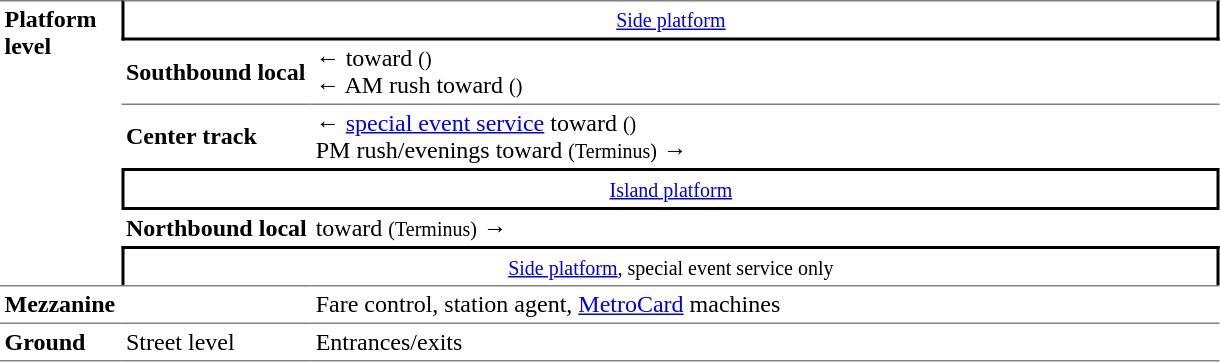<table cellspacing=0 cellpadding=3>
<tr>
<td style="border-top:solid 1px gray;vertical-align:top;" rowspan=6 width=75><strong>Platform<br>level</strong></td>
<td style="border-top:solid 1px gray;border-right:solid 2px black;border-left:solid 2px black;border-bottom:solid 2px black;text-align:center;" colspan=2><small><a href='#'>Side platform</a></small></td>
</tr>
<tr>
<td style="border-bottom:solid 1px gray;"><span><strong>Southbound local</strong></span></td>
<td style="border-bottom:solid 1px gray;">←  toward  <small>()</small><br>←  AM rush toward  <small>()</small></td>
</tr>
<tr>
<td><span><strong>Center track</strong></span></td>
<td>←  <a href='#'>special event service</a> toward  <small>()</small><br>  PM rush/evenings toward  <small>(Terminus)</small> →</td>
</tr>
<tr>
<td style="border-top:solid 2px black;border-right:solid 2px black;border-left:solid 2px black;border-bottom:solid 2px black;text-align:center;" colspan=2><small><a href='#'>Island platform</a></small></td>
</tr>
<tr>
<td><span><strong>Northbound local</strong></span></td>
<td>  toward  <small>(Terminus)</small> →</td>
</tr>
<tr>
<td style="border-top:solid 2px black;border-right:solid 2px black;border-left:solid 2px black;text-align:center;" colspan=2><small><a href='#'>Side platform</a>, special event service only </small></td>
</tr>
<tr>
<td style="border-top:solid 1px gray;" colspan=2><strong>Mezzanine</strong></td>
<td style="border-top:solid 1px gray;" width=600>Fare control, station agent, <a href='#'>MetroCard</a> machines<br></td>
</tr>
<tr>
<td style="border-top:solid 1px gray;border-bottom:solid 1px gray;"><strong>Ground</strong></td>
<td style="border-top:solid 1px gray;border-bottom:solid 1px gray;">Street level</td>
<td style="border-top:solid 1px gray;border-bottom:solid 1px gray;">Entrances/exits</td>
</tr>
</table>
